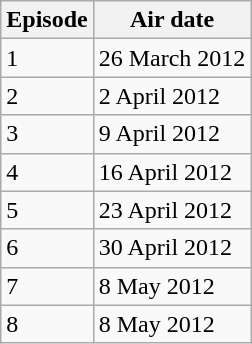<table class="wikitable">
<tr>
<th>Episode</th>
<th>Air date</th>
</tr>
<tr>
<td>1</td>
<td>26 March 2012</td>
</tr>
<tr>
<td>2</td>
<td>2 April 2012</td>
</tr>
<tr>
<td>3</td>
<td>9 April 2012</td>
</tr>
<tr>
<td>4</td>
<td>16 April 2012</td>
</tr>
<tr>
<td>5</td>
<td>23 April 2012</td>
</tr>
<tr>
<td>6</td>
<td>30 April 2012</td>
</tr>
<tr>
<td>7</td>
<td>8 May 2012</td>
</tr>
<tr>
<td>8</td>
<td>8 May 2012</td>
</tr>
</table>
